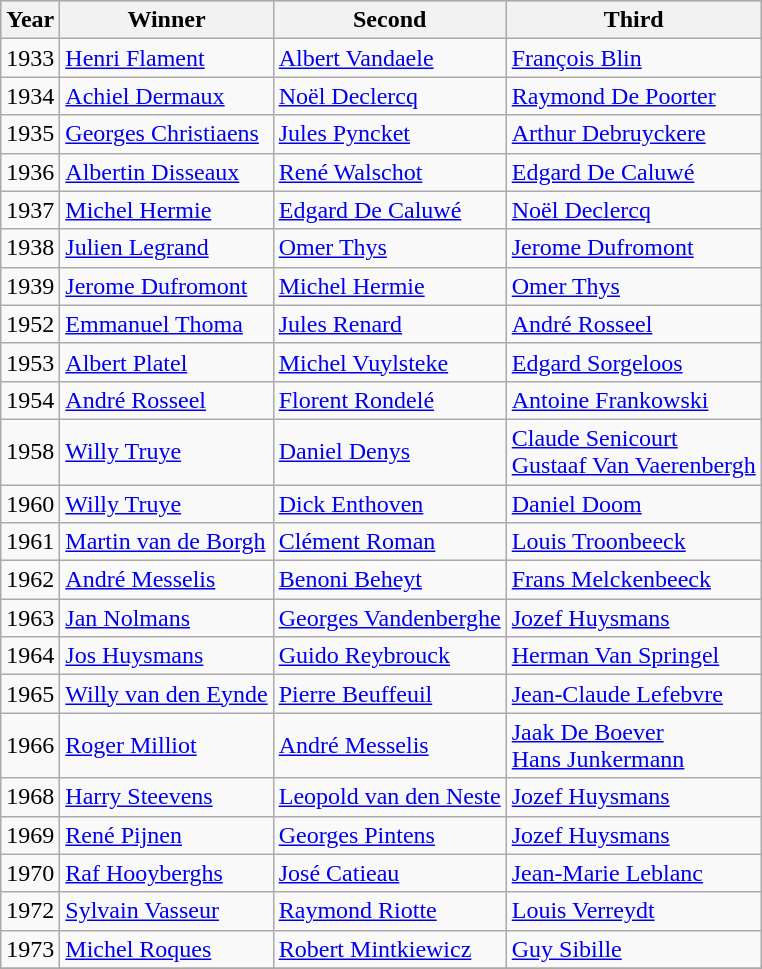<table class=wikitable>
<tr style="background:#ccccff;">
<th>Year</th>
<th>Winner</th>
<th>Second</th>
<th>Third</th>
</tr>
<tr>
<td>1933</td>
<td> <a href='#'>Henri Flament</a></td>
<td> <a href='#'>Albert Vandaele</a></td>
<td> <a href='#'>François Blin</a></td>
</tr>
<tr>
<td>1934</td>
<td> <a href='#'>Achiel Dermaux</a></td>
<td> <a href='#'>Noël Declercq</a></td>
<td> <a href='#'>Raymond De Poorter</a></td>
</tr>
<tr>
<td>1935</td>
<td> <a href='#'>Georges Christiaens</a></td>
<td> <a href='#'>Jules Pyncket</a></td>
<td> <a href='#'>Arthur Debruyckere</a></td>
</tr>
<tr>
<td>1936</td>
<td> <a href='#'>Albertin Disseaux</a></td>
<td> <a href='#'>René Walschot</a></td>
<td> <a href='#'>Edgard De Caluwé</a></td>
</tr>
<tr>
<td>1937</td>
<td> <a href='#'>Michel Hermie</a></td>
<td> <a href='#'>Edgard De Caluwé</a></td>
<td> <a href='#'>Noël Declercq</a></td>
</tr>
<tr>
<td>1938</td>
<td> <a href='#'>Julien Legrand</a></td>
<td> <a href='#'>Omer Thys</a></td>
<td> <a href='#'>Jerome Dufromont</a></td>
</tr>
<tr>
<td>1939</td>
<td> <a href='#'>Jerome Dufromont</a></td>
<td> <a href='#'>Michel Hermie</a></td>
<td> <a href='#'>Omer Thys</a></td>
</tr>
<tr>
<td>1952</td>
<td> <a href='#'>Emmanuel Thoma</a></td>
<td> <a href='#'>Jules Renard</a></td>
<td> <a href='#'>André Rosseel</a></td>
</tr>
<tr>
<td>1953</td>
<td> <a href='#'>Albert Platel</a></td>
<td> <a href='#'>Michel Vuylsteke</a></td>
<td> <a href='#'>Edgard Sorgeloos</a></td>
</tr>
<tr>
<td>1954</td>
<td> <a href='#'>André Rosseel</a></td>
<td> <a href='#'>Florent Rondelé</a></td>
<td> <a href='#'>Antoine Frankowski</a></td>
</tr>
<tr>
<td>1958</td>
<td> <a href='#'>Willy Truye</a></td>
<td> <a href='#'>Daniel Denys</a></td>
<td> <a href='#'>Claude Senicourt</a> <br>  <a href='#'>Gustaaf Van Vaerenbergh</a></td>
</tr>
<tr>
<td>1960</td>
<td> <a href='#'>Willy Truye</a></td>
<td> <a href='#'>Dick Enthoven</a></td>
<td> <a href='#'>Daniel Doom</a></td>
</tr>
<tr>
<td>1961</td>
<td> <a href='#'>Martin van de Borgh</a></td>
<td> <a href='#'>Clément Roman</a></td>
<td> <a href='#'>Louis Troonbeeck</a></td>
</tr>
<tr>
<td>1962</td>
<td> <a href='#'>André Messelis</a></td>
<td> <a href='#'>Benoni Beheyt</a></td>
<td> <a href='#'>Frans Melckenbeeck</a></td>
</tr>
<tr>
<td>1963</td>
<td> <a href='#'>Jan Nolmans</a></td>
<td> <a href='#'>Georges Vandenberghe</a></td>
<td> <a href='#'>Jozef Huysmans</a></td>
</tr>
<tr>
<td>1964</td>
<td> <a href='#'>Jos Huysmans</a></td>
<td> <a href='#'>Guido Reybrouck</a></td>
<td> <a href='#'>Herman Van Springel</a></td>
</tr>
<tr>
<td>1965</td>
<td> <a href='#'>Willy van den Eynde</a></td>
<td> <a href='#'>Pierre Beuffeuil</a></td>
<td> <a href='#'>Jean-Claude Lefebvre</a></td>
</tr>
<tr>
<td>1966</td>
<td> <a href='#'>Roger Milliot</a></td>
<td> <a href='#'>André Messelis</a></td>
<td> <a href='#'>Jaak De Boever</a><br> <a href='#'>Hans Junkermann</a></td>
</tr>
<tr>
<td>1968</td>
<td> <a href='#'>Harry Steevens</a></td>
<td> <a href='#'>Leopold van den Neste</a></td>
<td> <a href='#'>Jozef Huysmans</a></td>
</tr>
<tr>
<td>1969</td>
<td> <a href='#'>René Pijnen</a></td>
<td> <a href='#'>Georges Pintens</a></td>
<td> <a href='#'>Jozef Huysmans</a></td>
</tr>
<tr>
<td>1970</td>
<td> <a href='#'>Raf Hooyberghs</a></td>
<td> <a href='#'>José Catieau</a></td>
<td> <a href='#'>Jean-Marie Leblanc</a></td>
</tr>
<tr>
<td>1972</td>
<td> <a href='#'>Sylvain Vasseur</a></td>
<td> <a href='#'>Raymond Riotte</a></td>
<td> <a href='#'>Louis Verreydt</a></td>
</tr>
<tr>
<td>1973</td>
<td> <a href='#'>Michel Roques</a></td>
<td> <a href='#'>Robert Mintkiewicz</a></td>
<td> <a href='#'>Guy Sibille</a></td>
</tr>
<tr>
</tr>
</table>
